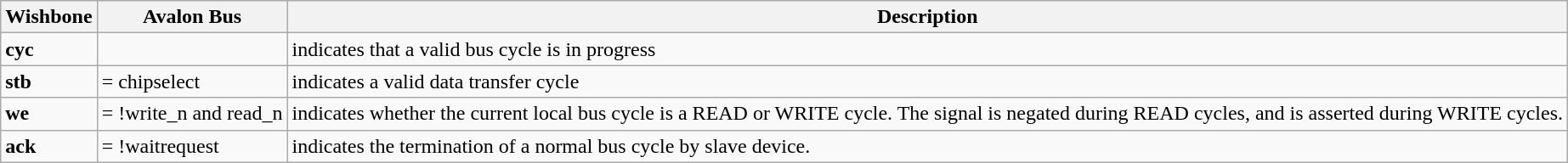<table class="wikitable">
<tr>
<th>Wishbone</th>
<th>Avalon Bus</th>
<th>Description</th>
</tr>
<tr>
<td><strong>cyc</strong></td>
<td></td>
<td>indicates that a valid bus cycle is in progress</td>
</tr>
<tr>
<td><strong>stb</strong></td>
<td>= chipselect</td>
<td>indicates a valid data transfer cycle</td>
</tr>
<tr>
<td><strong>we</strong></td>
<td>= !write_n and read_n</td>
<td>indicates whether the current local bus cycle is a READ or WRITE cycle. The signal is negated during READ cycles, and is asserted during WRITE cycles.</td>
</tr>
<tr>
<td><strong>ack</strong></td>
<td>= !waitrequest</td>
<td>indicates the termination of a normal bus cycle by slave device.</td>
</tr>
</table>
